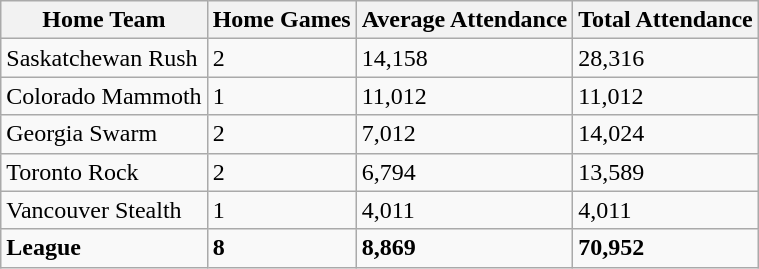<table class="wikitable sortable">
<tr>
<th>Home Team</th>
<th>Home Games</th>
<th>Average Attendance</th>
<th>Total Attendance</th>
</tr>
<tr>
<td>Saskatchewan Rush</td>
<td>2</td>
<td>14,158</td>
<td>28,316</td>
</tr>
<tr>
<td>Colorado Mammoth</td>
<td>1</td>
<td>11,012</td>
<td>11,012</td>
</tr>
<tr>
<td>Georgia Swarm</td>
<td>2</td>
<td>7,012</td>
<td>14,024</td>
</tr>
<tr>
<td>Toronto Rock</td>
<td>2</td>
<td>6,794</td>
<td>13,589</td>
</tr>
<tr>
<td>Vancouver Stealth</td>
<td>1</td>
<td>4,011</td>
<td>4,011</td>
</tr>
<tr class="sortbottom">
<td><strong>League</strong></td>
<td><strong>8</strong></td>
<td><strong>8,869</strong></td>
<td><strong>70,952</strong></td>
</tr>
</table>
